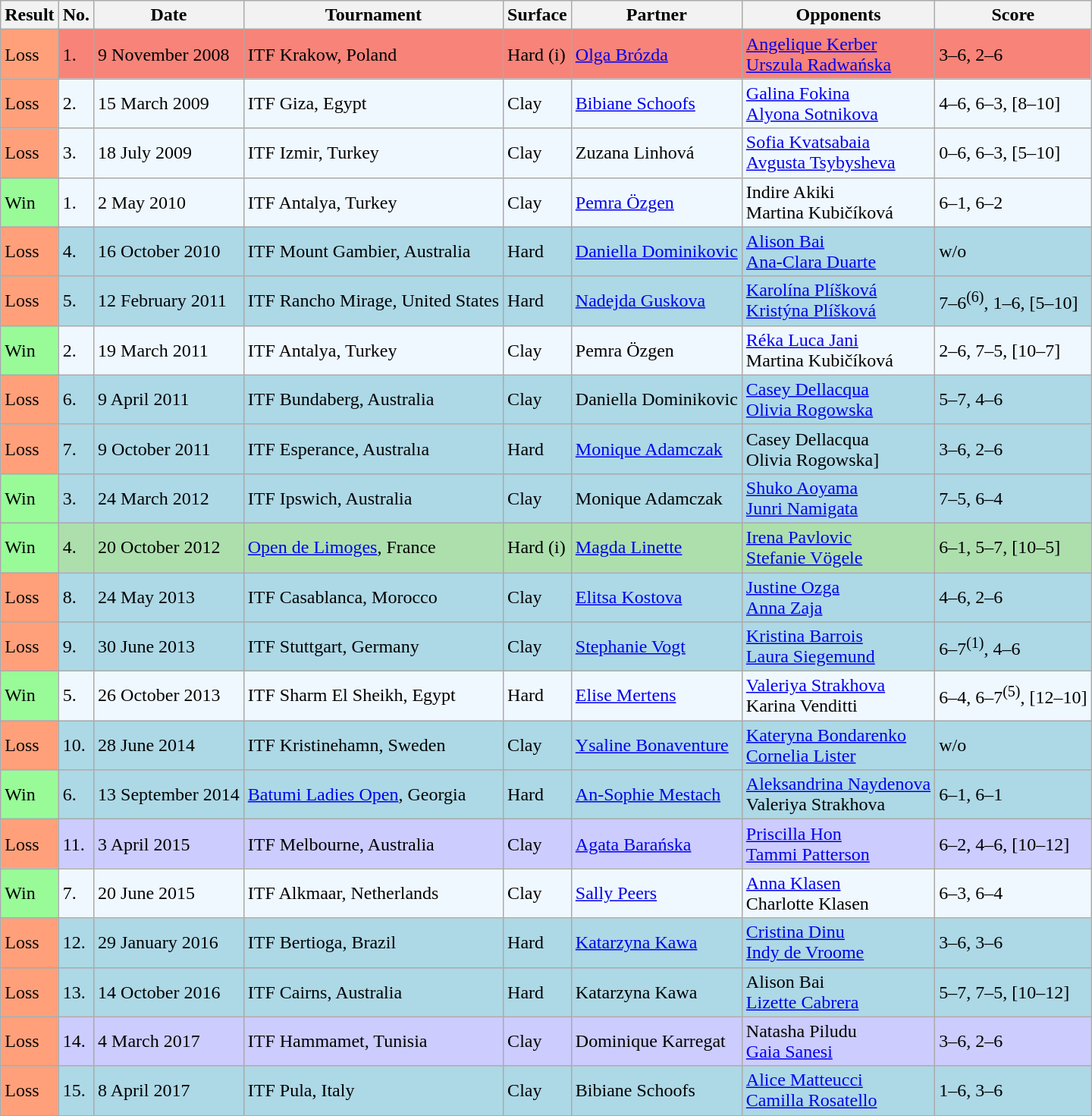<table class="sortable wikitable">
<tr>
<th>Result</th>
<th>No.</th>
<th>Date</th>
<th>Tournament</th>
<th>Surface</th>
<th>Partner</th>
<th>Opponents</th>
<th class="unsortable">Score</th>
</tr>
<tr style="background:#f88379;">
<td style="background:#ffa07a;">Loss</td>
<td>1.</td>
<td>9 November 2008</td>
<td>ITF Krakow, Poland</td>
<td>Hard (i)</td>
<td> <a href='#'>Olga Brózda</a></td>
<td> <a href='#'>Angelique Kerber</a> <br>  <a href='#'>Urszula Radwańska</a></td>
<td>3–6, 2–6</td>
</tr>
<tr style="background:#f0f8ff;">
<td style="background:#ffa07a;">Loss</td>
<td>2.</td>
<td>15 March 2009</td>
<td>ITF Giza, Egypt</td>
<td>Clay</td>
<td> <a href='#'>Bibiane Schoofs</a></td>
<td> <a href='#'>Galina Fokina</a> <br>  <a href='#'>Alyona Sotnikova</a></td>
<td>4–6, 6–3, [8–10]</td>
</tr>
<tr style="background:#f0f8ff;">
<td style="background:#ffa07a;">Loss</td>
<td>3.</td>
<td>18 July 2009</td>
<td>ITF Izmir, Turkey</td>
<td>Clay</td>
<td> Zuzana Linhová</td>
<td> <a href='#'>Sofia Kvatsabaia</a> <br>  <a href='#'>Avgusta Tsybysheva</a></td>
<td>0–6, 6–3, [5–10]</td>
</tr>
<tr style="background:#f0f8ff;">
<td style="background:#98fb98;">Win</td>
<td>1.</td>
<td>2 May 2010</td>
<td>ITF Antalya, Turkey</td>
<td>Clay</td>
<td> <a href='#'>Pemra Özgen</a></td>
<td> Indire Akiki <br>  Martina Kubičíková</td>
<td>6–1, 6–2</td>
</tr>
<tr style="background:lightblue;">
<td style="background:#ffa07a;">Loss</td>
<td>4.</td>
<td>16 October 2010</td>
<td>ITF Mount Gambier, Australia</td>
<td>Hard</td>
<td> <a href='#'>Daniella Dominikovic</a></td>
<td> <a href='#'>Alison Bai</a> <br>  <a href='#'>Ana-Clara Duarte</a></td>
<td>w/o</td>
</tr>
<tr style="background:lightblue;">
<td style="background:#ffa07a;">Loss</td>
<td>5.</td>
<td>12 February 2011</td>
<td>ITF Rancho Mirage, United States</td>
<td>Hard</td>
<td> <a href='#'>Nadejda Guskova</a></td>
<td> <a href='#'>Karolína Plíšková</a> <br>  <a href='#'>Kristýna Plíšková</a></td>
<td>7–6<sup>(6)</sup>, 1–6, [5–10]</td>
</tr>
<tr style="background:#f0f8ff;">
<td style="background:#98fb98;">Win</td>
<td>2.</td>
<td>19 March 2011</td>
<td>ITF Antalya, Turkey</td>
<td>Clay</td>
<td> Pemra Özgen</td>
<td> <a href='#'>Réka Luca Jani</a> <br>  Martina Kubičíková</td>
<td>2–6, 7–5, [10–7]</td>
</tr>
<tr style="background:lightblue;">
<td style="background:#ffa07a;">Loss</td>
<td>6.</td>
<td>9 April 2011</td>
<td>ITF Bundaberg, Australia</td>
<td>Clay</td>
<td> Daniella Dominikovic</td>
<td> <a href='#'>Casey Dellacqua</a> <br>  <a href='#'>Olivia Rogowska</a></td>
<td>5–7, 4–6</td>
</tr>
<tr style="background:lightblue;">
<td style="background:#ffa07a;">Loss</td>
<td>7.</td>
<td>9 October 2011</td>
<td>ITF Esperance, Australıa</td>
<td>Hard</td>
<td> <a href='#'>Monique Adamczak</a></td>
<td> Casey Dellacqua <br>  Olivia Rogowska]</td>
<td>3–6, 2–6</td>
</tr>
<tr style="background:lightblue;">
<td style="background:#98fb98;">Win</td>
<td>3.</td>
<td>24 March 2012</td>
<td>ITF Ipswich, Australia</td>
<td>Clay</td>
<td> Monique Adamczak</td>
<td> <a href='#'>Shuko Aoyama</a> <br>  <a href='#'>Junri Namigata</a></td>
<td>7–5, 6–4</td>
</tr>
<tr style="background:#addfad;">
<td style="background:#98fb98;">Win</td>
<td>4.</td>
<td>20 October 2012</td>
<td><a href='#'>Open de Limoges</a>, France</td>
<td>Hard (i)</td>
<td> <a href='#'>Magda Linette</a></td>
<td> <a href='#'>Irena Pavlovic</a> <br>  <a href='#'>Stefanie Vögele</a></td>
<td>6–1, 5–7, [10–5]</td>
</tr>
<tr style="background:lightblue;">
<td style="background:#ffa07a;">Loss</td>
<td>8.</td>
<td>24 May 2013</td>
<td>ITF Casablanca, Morocco</td>
<td>Clay</td>
<td> <a href='#'>Elitsa Kostova</a></td>
<td> <a href='#'>Justine Ozga</a> <br>  <a href='#'>Anna Zaja</a></td>
<td>4–6, 2–6</td>
</tr>
<tr style="background:lightblue;">
<td style="background:#ffa07a;">Loss</td>
<td>9.</td>
<td>30 June 2013</td>
<td>ITF Stuttgart, Germany</td>
<td>Clay</td>
<td> <a href='#'>Stephanie Vogt</a></td>
<td> <a href='#'>Kristina Barrois</a> <br>  <a href='#'>Laura Siegemund</a></td>
<td>6–7<sup>(1)</sup>, 4–6</td>
</tr>
<tr style="background:#f0f8ff;">
<td style="background:#98fb98;">Win</td>
<td>5.</td>
<td>26 October 2013</td>
<td>ITF Sharm El Sheikh, Egypt</td>
<td>Hard</td>
<td> <a href='#'>Elise Mertens</a></td>
<td> <a href='#'>Valeriya Strakhova</a> <br>  Karina Venditti</td>
<td>6–4, 6–7<sup>(5)</sup>, [12–10]</td>
</tr>
<tr style="background:lightblue;">
<td style="background:#ffa07a;">Loss</td>
<td>10.</td>
<td>28 June 2014</td>
<td>ITF Kristinehamn, Sweden</td>
<td>Clay</td>
<td> <a href='#'>Ysaline Bonaventure</a></td>
<td> <a href='#'>Kateryna Bondarenko</a> <br>  <a href='#'>Cornelia Lister</a></td>
<td>w/o</td>
</tr>
<tr style="background:lightblue;">
<td style="background:#98fb98;">Win</td>
<td>6.</td>
<td>13 September 2014</td>
<td><a href='#'>Batumi Ladies Open</a>, Georgia</td>
<td>Hard</td>
<td> <a href='#'>An-Sophie Mestach</a></td>
<td> <a href='#'>Aleksandrina Naydenova</a> <br>  Valeriya Strakhova</td>
<td>6–1, 6–1</td>
</tr>
<tr style="background:#ccccff;">
<td style="background:#ffa07a;">Loss</td>
<td>11.</td>
<td>3 April 2015</td>
<td>ITF Melbourne, Australia</td>
<td>Clay</td>
<td> <a href='#'>Agata Barańska</a></td>
<td> <a href='#'>Priscilla Hon</a> <br>  <a href='#'>Tammi Patterson</a></td>
<td>6–2, 4–6, [10–12]</td>
</tr>
<tr style="background:#f0f8ff;">
<td style="background:#98fb98;">Win</td>
<td>7.</td>
<td>20 June 2015</td>
<td>ITF Alkmaar, Netherlands</td>
<td>Clay</td>
<td> <a href='#'>Sally Peers</a></td>
<td> <a href='#'>Anna Klasen</a> <br>  Charlotte Klasen</td>
<td>6–3, 6–4</td>
</tr>
<tr style="background:lightblue;">
<td style="background:#ffa07a;">Loss</td>
<td>12.</td>
<td>29 January 2016</td>
<td>ITF Bertioga, Brazil</td>
<td>Hard</td>
<td> <a href='#'>Katarzyna Kawa</a></td>
<td> <a href='#'>Cristina Dinu</a> <br>  <a href='#'>Indy de Vroome</a></td>
<td>3–6, 3–6</td>
</tr>
<tr style="background:lightblue;">
<td style="background:#ffa07a;">Loss</td>
<td>13.</td>
<td>14 October 2016</td>
<td>ITF Cairns, Australia</td>
<td>Hard</td>
<td> Katarzyna Kawa</td>
<td> Alison Bai <br>  <a href='#'>Lizette Cabrera</a></td>
<td>5–7, 7–5, [10–12]</td>
</tr>
<tr style="background:#ccccff;">
<td style="background:#ffa07a;">Loss</td>
<td>14.</td>
<td>4 March 2017</td>
<td>ITF Hammamet, Tunisia</td>
<td>Clay</td>
<td> Dominique Karregat</td>
<td> Natasha Piludu <br>  <a href='#'>Gaia Sanesi</a></td>
<td>3–6, 2–6</td>
</tr>
<tr style="background:lightblue;">
<td style="background:#ffa07a;">Loss</td>
<td>15.</td>
<td>8 April 2017</td>
<td>ITF Pula, Italy</td>
<td>Clay</td>
<td> Bibiane Schoofs</td>
<td> <a href='#'>Alice Matteucci</a> <br>  <a href='#'>Camilla Rosatello</a></td>
<td>1–6, 3–6</td>
</tr>
</table>
